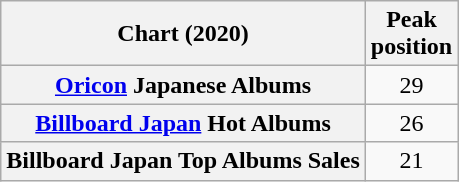<table class="wikitable plainrowheaders" style="text-align:center">
<tr>
<th scope="col">Chart (2020)</th>
<th scope="col">Peak<br> position</th>
</tr>
<tr>
<th scope="row"><a href='#'>Oricon</a> Japanese Albums</th>
<td>29</td>
</tr>
<tr>
<th scope="row"><a href='#'>Billboard Japan</a> Hot Albums</th>
<td>26</td>
</tr>
<tr>
<th scope="row">Billboard Japan Top Albums Sales</th>
<td>21</td>
</tr>
</table>
